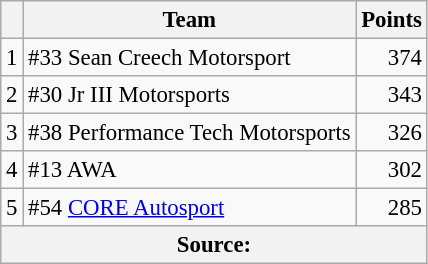<table class="wikitable" style="font-size: 95%;">
<tr>
<th scope="col"></th>
<th scope="col">Team</th>
<th scope="col">Points</th>
</tr>
<tr>
<td align=center>1</td>
<td> #33 Sean Creech Motorsport</td>
<td align=right>374</td>
</tr>
<tr>
<td align=center>2</td>
<td> #30 Jr III Motorsports</td>
<td align=right>343</td>
</tr>
<tr>
<td align=center>3</td>
<td> #38 Performance Tech Motorsports</td>
<td align=right>326</td>
</tr>
<tr>
<td align=center>4</td>
<td> #13 AWA</td>
<td align=right>302</td>
</tr>
<tr>
<td align=center>5</td>
<td> #54 <a href='#'>CORE Autosport</a></td>
<td align=right>285</td>
</tr>
<tr>
<th colspan=5>Source:</th>
</tr>
</table>
